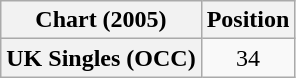<table class="wikitable plainrowheaders" style="text-align:center">
<tr>
<th scope="col">Chart (2005)</th>
<th scope="col">Position</th>
</tr>
<tr>
<th scope="row">UK Singles (OCC)</th>
<td>34</td>
</tr>
</table>
